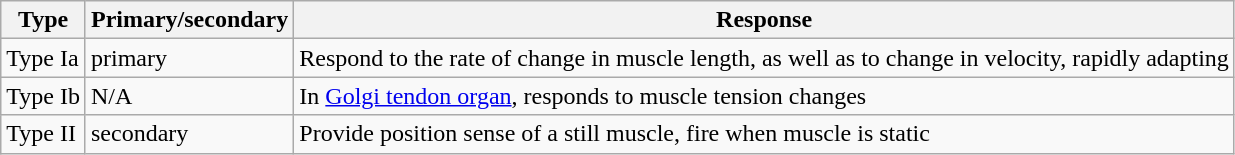<table class="wikitable">
<tr>
<th>Type</th>
<th>Primary/secondary</th>
<th>Response</th>
</tr>
<tr>
<td>Type Ia</td>
<td>primary</td>
<td>Respond to the rate of change in muscle length, as well as to change in velocity, rapidly adapting</td>
</tr>
<tr>
<td>Type Ib</td>
<td>N/A</td>
<td>In <a href='#'>Golgi tendon organ</a>, responds to muscle tension changes</td>
</tr>
<tr>
<td>Type II</td>
<td>secondary</td>
<td>Provide position sense of a still muscle, fire when muscle is static</td>
</tr>
</table>
